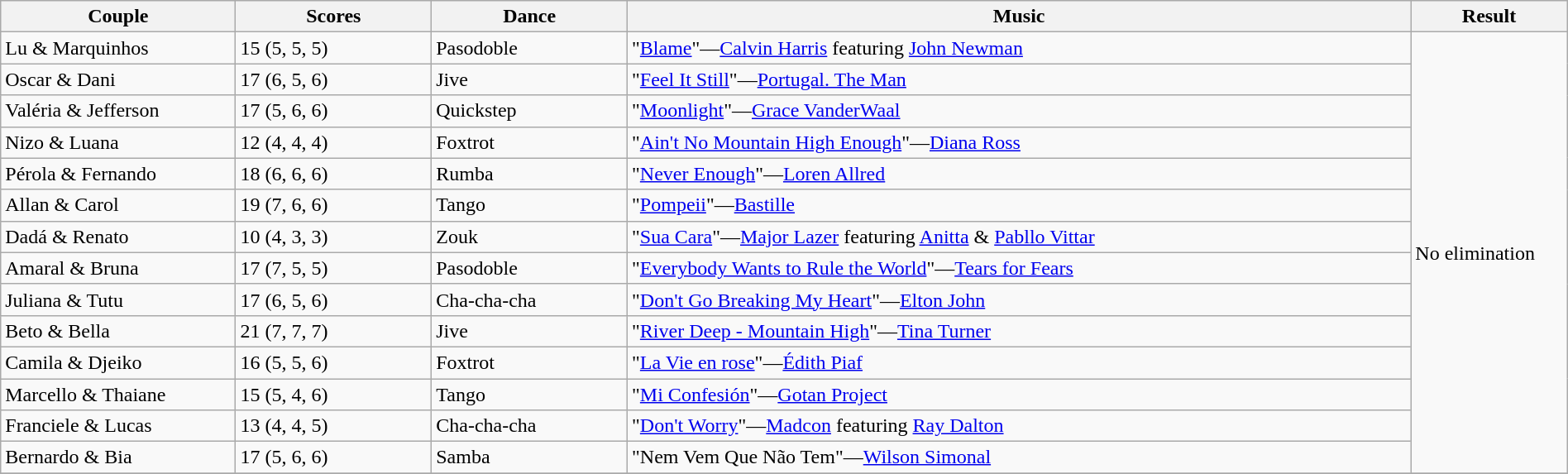<table class="wikitable sortable" style="width:100%;">
<tr>
<th width="15.0%">Couple</th>
<th width="12.5%">Scores</th>
<th width="12.5%">Dance</th>
<th width="50.0%">Music</th>
<th width="10.0%">Result</th>
</tr>
<tr>
<td>Lu & Marquinhos</td>
<td>15 (5, 5, 5)</td>
<td>Pasodoble</td>
<td>"<a href='#'>Blame</a>"—<a href='#'>Calvin Harris</a> featuring <a href='#'>John Newman</a></td>
<td rowspan=14>No elimination</td>
</tr>
<tr>
<td>Oscar & Dani</td>
<td>17 (6, 5, 6)</td>
<td>Jive</td>
<td>"<a href='#'>Feel It Still</a>"—<a href='#'>Portugal. The Man</a></td>
</tr>
<tr>
<td>Valéria & Jefferson</td>
<td>17 (5, 6, 6)</td>
<td>Quickstep</td>
<td>"<a href='#'>Moonlight</a>"—<a href='#'>Grace VanderWaal</a></td>
</tr>
<tr>
<td>Nizo & Luana</td>
<td>12 (4, 4, 4)</td>
<td>Foxtrot</td>
<td>"<a href='#'>Ain't No Mountain High Enough</a>"—<a href='#'>Diana Ross</a></td>
</tr>
<tr>
<td>Pérola & Fernando</td>
<td>18 (6, 6, 6)</td>
<td>Rumba</td>
<td>"<a href='#'>Never Enough</a>"—<a href='#'>Loren Allred</a></td>
</tr>
<tr>
<td>Allan & Carol</td>
<td>19 (7, 6, 6)</td>
<td>Tango</td>
<td>"<a href='#'>Pompeii</a>"—<a href='#'>Bastille</a></td>
</tr>
<tr>
<td>Dadá & Renato</td>
<td>10 (4, 3, 3)</td>
<td>Zouk</td>
<td>"<a href='#'>Sua Cara</a>"—<a href='#'>Major Lazer</a> featuring <a href='#'>Anitta</a> & <a href='#'>Pabllo Vittar</a></td>
</tr>
<tr>
<td>Amaral & Bruna</td>
<td>17 (7, 5, 5)</td>
<td>Pasodoble</td>
<td>"<a href='#'>Everybody Wants to Rule the World</a>"—<a href='#'>Tears for Fears</a></td>
</tr>
<tr>
<td>Juliana & Tutu</td>
<td>17 (6, 5, 6)</td>
<td>Cha-cha-cha</td>
<td>"<a href='#'>Don't Go Breaking My Heart</a>"—<a href='#'>Elton John</a></td>
</tr>
<tr>
<td>Beto & Bella</td>
<td>21 (7, 7, 7)</td>
<td>Jive</td>
<td>"<a href='#'>River Deep - Mountain High</a>"—<a href='#'>Tina Turner</a></td>
</tr>
<tr>
<td>Camila & Djeiko</td>
<td>16 (5, 5, 6)</td>
<td>Foxtrot</td>
<td>"<a href='#'>La Vie en rose</a>"—<a href='#'>Édith Piaf</a></td>
</tr>
<tr>
<td>Marcello & Thaiane</td>
<td>15 (5, 4, 6)</td>
<td>Tango</td>
<td>"<a href='#'>Mi Confesión</a>"—<a href='#'>Gotan Project</a></td>
</tr>
<tr>
<td>Franciele & Lucas</td>
<td>13 (4, 4, 5)</td>
<td>Cha-cha-cha</td>
<td>"<a href='#'>Don't Worry</a>"—<a href='#'>Madcon</a> featuring <a href='#'>Ray Dalton</a></td>
</tr>
<tr>
<td>Bernardo & Bia</td>
<td>17 (5, 6, 6)</td>
<td>Samba</td>
<td>"Nem Vem Que Não Tem"—<a href='#'>Wilson Simonal</a></td>
</tr>
<tr>
</tr>
</table>
